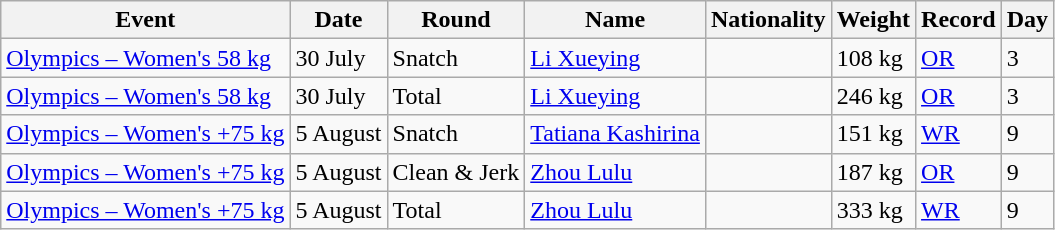<table class="wikitable sortable" border="1">
<tr>
<th scope="col" class="unsortable">Event</th>
<th ! scope="col" class="unsortable">Date</th>
<th scope="col" class="unsortable">Round</th>
<th scope="col" class="unsortable">Name</th>
<th scope="col" class="unsortable">Nationality</th>
<th scope="col" class="unsortable">Weight</th>
<th scope="col" class="unsortable">Record</th>
<th scope="col">Day</th>
</tr>
<tr>
<td><a href='#'>Olympics – Women's 58 kg</a></td>
<td>30 July</td>
<td>Snatch</td>
<td><a href='#'>Li Xueying</a></td>
<td align=left></td>
<td>108 kg</td>
<td><a href='#'>OR</a></td>
<td>3</td>
</tr>
<tr>
<td><a href='#'>Olympics – Women's 58 kg</a></td>
<td>30 July</td>
<td>Total</td>
<td><a href='#'>Li Xueying</a></td>
<td align=left></td>
<td>246 kg</td>
<td><a href='#'>OR</a></td>
<td>3</td>
</tr>
<tr>
<td><a href='#'>Olympics – Women's +75 kg</a></td>
<td>5 August</td>
<td>Snatch</td>
<td><a href='#'>Tatiana Kashirina</a></td>
<td align=left></td>
<td>151 kg</td>
<td><a href='#'>WR</a></td>
<td>9</td>
</tr>
<tr>
<td><a href='#'>Olympics – Women's +75 kg</a></td>
<td>5 August</td>
<td>Clean & Jerk</td>
<td><a href='#'>Zhou Lulu</a></td>
<td align=left></td>
<td>187 kg</td>
<td><a href='#'>OR</a></td>
<td>9</td>
</tr>
<tr>
<td><a href='#'>Olympics – Women's +75 kg</a></td>
<td>5 August</td>
<td>Total</td>
<td><a href='#'>Zhou Lulu</a></td>
<td align=left></td>
<td>333 kg</td>
<td><a href='#'>WR</a></td>
<td>9</td>
</tr>
</table>
